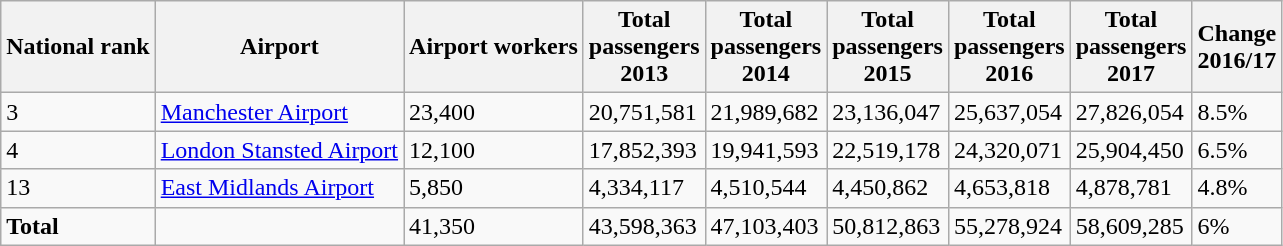<table class="wikitable sortable">
<tr>
<th>National rank</th>
<th>Airport</th>
<th>Airport workers</th>
<th>Total<br>passengers<br>2013</th>
<th>Total<br>passengers<br>2014</th>
<th>Total<br>passengers<br>2015</th>
<th>Total<br>passengers<br>2016</th>
<th>Total<br>passengers<br>2017</th>
<th>Change<br>2016/17</th>
</tr>
<tr>
<td>3</td>
<td><a href='#'>Manchester Airport</a></td>
<td>23,400</td>
<td>20,751,581</td>
<td>21,989,682</td>
<td>23,136,047</td>
<td>25,637,054</td>
<td>27,826,054</td>
<td>8.5%</td>
</tr>
<tr>
<td>4</td>
<td><a href='#'>London Stansted Airport</a></td>
<td>12,100</td>
<td>17,852,393</td>
<td>19,941,593</td>
<td>22,519,178</td>
<td>24,320,071</td>
<td>25,904,450</td>
<td>6.5%</td>
</tr>
<tr>
<td>13</td>
<td><a href='#'>East Midlands Airport</a></td>
<td>5,850</td>
<td>4,334,117</td>
<td>4,510,544</td>
<td>4,450,862</td>
<td>4,653,818</td>
<td>4,878,781</td>
<td>4.8%</td>
</tr>
<tr>
<td><strong>Total</strong></td>
<td></td>
<td>41,350</td>
<td>43,598,363</td>
<td>47,103,403</td>
<td>50,812,863</td>
<td>55,278,924</td>
<td>58,609,285</td>
<td>6%</td>
</tr>
</table>
